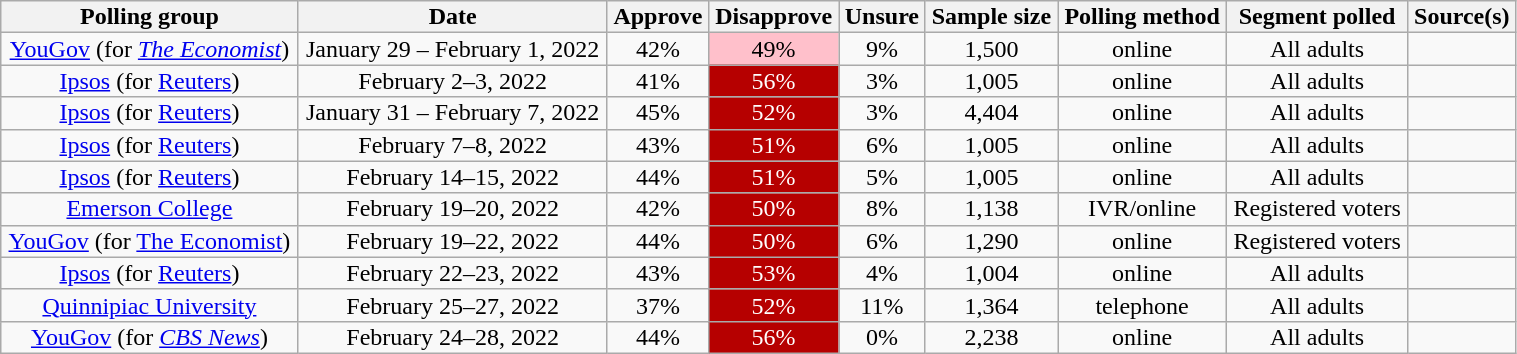<table class="wikitable sortable" style="text-align:center;line-height:14px;width: 80%;">
<tr>
<th class="unsortable">Polling group</th>
<th>Date</th>
<th>Approve</th>
<th>Disapprove</th>
<th>Unsure</th>
<th>Sample size</th>
<th>Polling method</th>
<th class="unsortable">Segment polled</th>
<th class="unsortable">Source(s)</th>
</tr>
<tr>
<td><a href='#'>YouGov</a> (for <em><a href='#'>The Economist</a></em>)</td>
<td>January 29 – February 1, 2022</td>
<td>42%</td>
<td style="background: pink; color: black">49%</td>
<td>9%</td>
<td>1,500</td>
<td>online</td>
<td>All adults</td>
<td></td>
</tr>
<tr>
<td><a href='#'>Ipsos</a> (for <a href='#'>Reuters</a>)</td>
<td>February 2–3, 2022</td>
<td>41%</td>
<td style="background: #B60000; color: white">56%</td>
<td>3%</td>
<td>1,005</td>
<td>online</td>
<td>All adults</td>
<td></td>
</tr>
<tr>
<td><a href='#'>Ipsos</a> (for <a href='#'>Reuters</a>)</td>
<td>January 31 – February 7, 2022</td>
<td>45%</td>
<td style="background: #B60000; color: white">52%</td>
<td>3%</td>
<td>4,404</td>
<td>online</td>
<td>All adults</td>
<td></td>
</tr>
<tr>
<td><a href='#'>Ipsos</a> (for <a href='#'>Reuters</a>)</td>
<td>February 7–8, 2022</td>
<td>43%</td>
<td style="background: #B60000; color: white">51%</td>
<td>6%</td>
<td>1,005</td>
<td>online</td>
<td>All adults</td>
<td></td>
</tr>
<tr>
<td><a href='#'>Ipsos</a> (for <a href='#'>Reuters</a>)</td>
<td>February 14–15, 2022</td>
<td>44%</td>
<td style="background: #B60000; color: white">51%</td>
<td>5%</td>
<td>1,005</td>
<td>online</td>
<td>All adults</td>
<td></td>
</tr>
<tr>
<td><a href='#'>Emerson College</a></td>
<td>February 19–20, 2022</td>
<td>42%</td>
<td style="background: #B60000; color: white">50%</td>
<td>8%</td>
<td>1,138</td>
<td>IVR/online</td>
<td>Registered voters</td>
<td></td>
</tr>
<tr>
<td><a href='#'>YouGov</a> (for <a href='#'>The Economist</a>)</td>
<td>February 19–22, 2022</td>
<td>44%</td>
<td style="background: #B60000; color: white">50%</td>
<td>6%</td>
<td>1,290</td>
<td>online</td>
<td>Registered voters</td>
<td></td>
</tr>
<tr>
<td><a href='#'>Ipsos</a> (for <a href='#'>Reuters</a>)</td>
<td>February 22–23, 2022</td>
<td>43%</td>
<td style="background: #B60000; color: white">53%</td>
<td>4%</td>
<td>1,004</td>
<td>online</td>
<td>All adults</td>
<td></td>
</tr>
<tr>
<td><a href='#'>Quinnipiac University</a></td>
<td>February 25–27, 2022</td>
<td>37%</td>
<td style="background: #B60000; color: white">52%</td>
<td>11%</td>
<td>1,364</td>
<td>telephone</td>
<td>All adults</td>
<td></td>
</tr>
<tr>
<td><a href='#'>YouGov</a> (for <em><a href='#'>CBS News</a></em>)</td>
<td>February 24–28, 2022</td>
<td>44%</td>
<td style="background: #B60000; color: white">56%</td>
<td>0%</td>
<td>2,238</td>
<td>online</td>
<td>All adults</td>
<td></td>
</tr>
</table>
